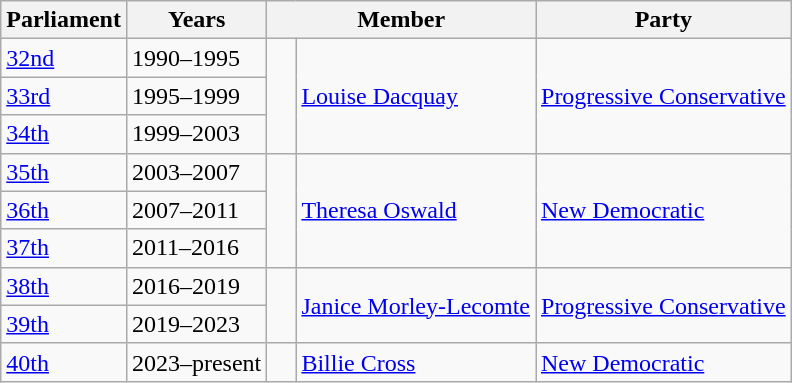<table class="wikitable">
<tr>
<th>Parliament</th>
<th>Years</th>
<th colspan="2">Member</th>
<th>Party<br></th>
</tr>
<tr>
<td><a href='#'>32nd</a></td>
<td>1990–1995</td>
<td rowspan="3" >   </td>
<td rowspan="3"><a href='#'>Louise Dacquay</a></td>
<td rowspan="3"><a href='#'>Progressive Conservative</a></td>
</tr>
<tr>
<td><a href='#'>33rd</a></td>
<td>1995–1999</td>
</tr>
<tr>
<td><a href='#'>34th</a></td>
<td>1999–2003</td>
</tr>
<tr>
<td><a href='#'>35th</a></td>
<td>2003–2007</td>
<td rowspan="3" >   </td>
<td rowspan="3"><a href='#'>Theresa Oswald</a></td>
<td rowspan="3"><a href='#'>New Democratic</a></td>
</tr>
<tr>
<td><a href='#'>36th</a></td>
<td>2007–2011</td>
</tr>
<tr>
<td><a href='#'>37th</a></td>
<td>2011–2016</td>
</tr>
<tr>
<td><a href='#'>38th</a></td>
<td>2016–2019</td>
<td rowspan="2" >   </td>
<td rowspan="2"><a href='#'>Janice Morley-Lecomte</a></td>
<td rowspan="2"><a href='#'>Progressive Conservative</a></td>
</tr>
<tr>
<td><a href='#'>39th</a></td>
<td>2019–2023</td>
</tr>
<tr>
<td><a href='#'>40th</a></td>
<td>2023–present</td>
<td rowspan="2" >   </td>
<td rowspan="2"><a href='#'>Billie Cross</a></td>
<td rowspan="2"><a href='#'>New Democratic</a></td>
</tr>
</table>
